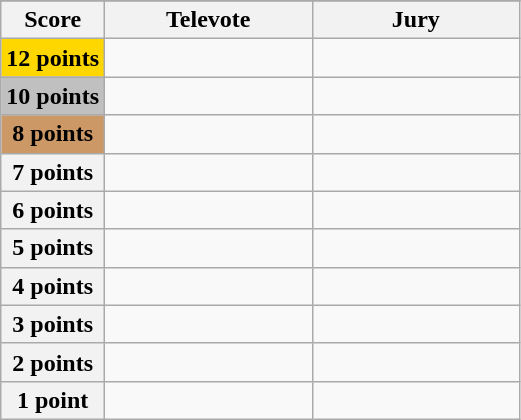<table class="wikitable">
<tr>
</tr>
<tr>
<th scope="col" width="20%">Score</th>
<th scope="col" width="40%">Televote</th>
<th scope="col" width="40%">Jury</th>
</tr>
<tr>
<th scope="row" style="background:gold">12 points</th>
<td></td>
<td></td>
</tr>
<tr>
<th scope="row" style="background:silver">10 points</th>
<td></td>
<td></td>
</tr>
<tr>
<th scope="row" style="background:#CC9966">8 points</th>
<td></td>
<td></td>
</tr>
<tr>
<th scope="row">7 points</th>
<td></td>
<td></td>
</tr>
<tr>
<th scope="row">6 points</th>
<td></td>
<td></td>
</tr>
<tr>
<th scope="row">5 points</th>
<td></td>
<td></td>
</tr>
<tr>
<th scope="row">4 points</th>
<td></td>
<td></td>
</tr>
<tr>
<th scope="row">3 points</th>
<td></td>
<td></td>
</tr>
<tr>
<th scope="row">2 points</th>
<td></td>
<td></td>
</tr>
<tr>
<th scope="row">1 point</th>
<td></td>
<td></td>
</tr>
</table>
